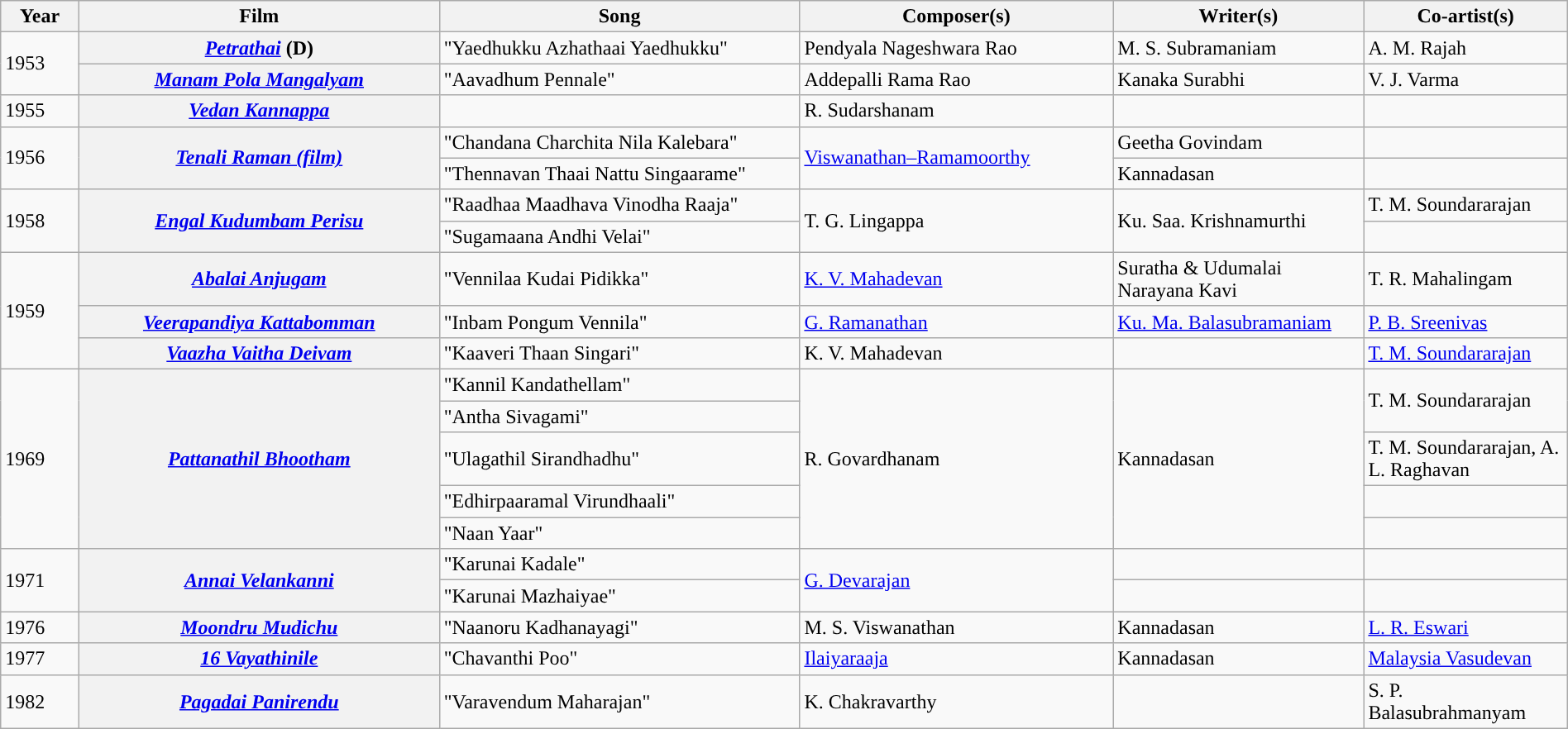<table class="wikitable plainrowheaders" width="100%" textcolor:#000;">
<tr style="background:#b0e0e66;">
<th scope="col" width=5%><strong>Year</strong></th>
<th scope="col" width=23%><strong>Film</strong></th>
<th scope="col" width=23%><strong>Song</strong></th>
<th scope="col" width=20%><strong>Composer(s)</strong></th>
<th scope="col" width=16%><strong>Writer(s)</strong></th>
<th scope="col" width=18%><strong>Co-artist(s)</strong></th>
</tr>
<tr>
<td rowspan="2">1953</td>
<th><em><a href='#'>Petrathai</a></em> (D)</th>
<td>"Yaedhukku Azhathaai Yaedhukku"</td>
<td>Pendyala Nageshwara Rao</td>
<td>M. S. Subramaniam</td>
<td>A. M. Rajah</td>
</tr>
<tr>
<th><em><a href='#'>Manam Pola Mangalyam</a></em></th>
<td>"Aavadhum Pennale"</td>
<td>Addepalli Rama Rao</td>
<td>Kanaka Surabhi</td>
<td>V. J. Varma</td>
</tr>
<tr>
<td>1955</td>
<th><em><a href='#'>Vedan Kannappa</a></em></th>
<td></td>
<td>R. Sudarshanam</td>
<td></td>
<td></td>
</tr>
<tr>
<td rowspan="2">1956</td>
<th rowspan="2"><em><a href='#'>Tenali Raman (film)</a></em></th>
<td>"Chandana Charchita Nila Kalebara"</td>
<td rowspan="2"><a href='#'>Viswanathan–Ramamoorthy</a></td>
<td>Geetha Govindam</td>
<td></td>
</tr>
<tr>
<td>"Thennavan Thaai Nattu Singaarame"</td>
<td>Kannadasan</td>
<td></td>
</tr>
<tr>
<td rowspan="2">1958</td>
<th rowspan="2"><em><a href='#'>Engal Kudumbam Perisu</a></em></th>
<td>"Raadhaa Maadhava Vinodha Raaja"</td>
<td rowspan="2">T. G. Lingappa</td>
<td rowspan="2">Ku. Saa. Krishnamurthi</td>
<td>T. M. Soundararajan</td>
</tr>
<tr>
<td>"Sugamaana Andhi Velai"</td>
</tr>
<tr>
<td rowspan="3">1959</td>
<th><em><a href='#'>Abalai Anjugam</a></em></th>
<td>"Vennilaa Kudai Pidikka"</td>
<td><a href='#'>K. V. Mahadevan</a></td>
<td>Suratha & Udumalai Narayana Kavi</td>
<td>T. R. Mahalingam</td>
</tr>
<tr>
<th><em><a href='#'>Veerapandiya Kattabomman</a></em></th>
<td>"Inbam Pongum Vennila"</td>
<td><a href='#'>G. Ramanathan</a></td>
<td><a href='#'>Ku. Ma. Balasubramaniam</a></td>
<td><a href='#'>P. B. Sreenivas</a></td>
</tr>
<tr>
<th><em><a href='#'>Vaazha Vaitha Deivam</a></em></th>
<td>"Kaaveri Thaan Singari"</td>
<td>K. V. Mahadevan</td>
<td></td>
<td><a href='#'>T. M. Soundararajan</a></td>
</tr>
<tr>
<td rowspan="5">1969</td>
<th rowspan="5"><em><a href='#'>Pattanathil Bhootham</a></em></th>
<td>"Kannil Kandathellam"</td>
<td rowspan="5">R. Govardhanam</td>
<td rowspan="5">Kannadasan</td>
<td rowspan="2">T. M. Soundararajan</td>
</tr>
<tr>
<td>"Antha Sivagami"</td>
</tr>
<tr>
<td>"Ulagathil Sirandhadhu"</td>
<td>T. M. Soundararajan, A. L. Raghavan</td>
</tr>
<tr>
<td>"Edhirpaaramal Virundhaali"</td>
<td></td>
</tr>
<tr>
<td>"Naan Yaar"</td>
<td></td>
</tr>
<tr>
<td rowspan="2">1971</td>
<th rowspan="2"><em><a href='#'>Annai Velankanni</a></em></th>
<td>"Karunai Kadale"</td>
<td rowspan="2"><a href='#'>G. Devarajan</a></td>
<td></td>
<td></td>
</tr>
<tr>
<td>"Karunai Mazhaiyae"</td>
<td></td>
<td></td>
</tr>
<tr>
<td>1976</td>
<th><em><a href='#'>Moondru Mudichu</a></em></th>
<td>"Naanoru Kadhanayagi"</td>
<td>M. S. Viswanathan</td>
<td>Kannadasan</td>
<td><a href='#'>L. R. Eswari</a></td>
</tr>
<tr>
<td>1977</td>
<th><em><a href='#'>16 Vayathinile</a></em></th>
<td>"Chavanthi Poo"</td>
<td><a href='#'>Ilaiyaraaja</a></td>
<td>Kannadasan</td>
<td><a href='#'>Malaysia Vasudevan</a></td>
</tr>
<tr>
<td>1982</td>
<th><em><a href='#'>Pagadai Panirendu</a></em></th>
<td>"Varavendum Maharajan"</td>
<td>K. Chakravarthy</td>
<td></td>
<td>S. P. Balasubrahmanyam</td>
</tr>
</table>
